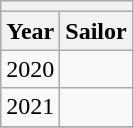<table class="sortable wikitable">
<tr>
<th colspan="2"></th>
</tr>
<tr>
<th>Year</th>
<th>Sailor</th>
</tr>
<tr>
<td>2020</td>
<td></td>
</tr>
<tr>
<td>2021</td>
<td></td>
</tr>
<tr>
</tr>
</table>
